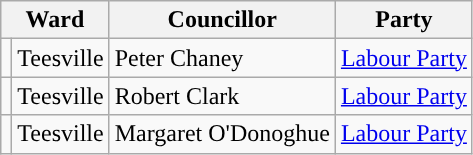<table class="wikitable">
<tr>
<th colspan="2">Ward</th>
<th>Councillor</th>
<th>Party</th>
</tr>
<tr>
<td style="background-color: "></td>
<td>Teesville</td>
<td>Peter Chaney</td>
<td><a href='#'>Labour Party</a></td>
</tr>
<tr>
<td style="background-color: "></td>
<td>Teesville</td>
<td>Robert Clark</td>
<td><a href='#'>Labour Party</a></td>
</tr>
<tr>
<td style="background-color: "></td>
<td>Teesville</td>
<td>Margaret O'Donoghue</td>
<td><a href='#'>Labour Party</a></td>
</tr>
</table>
